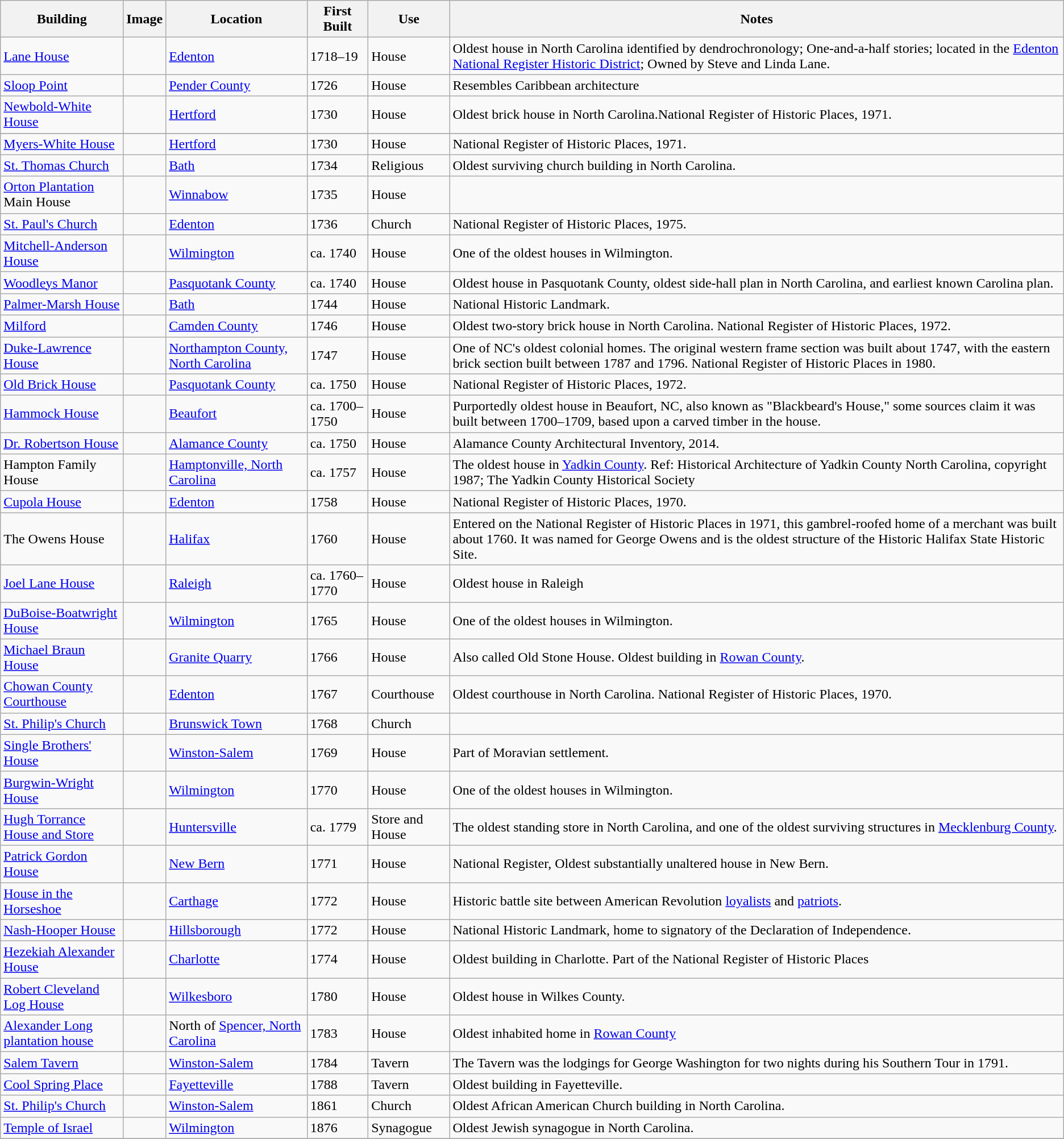<table class="wikitable sortable">
<tr>
<th>Building</th>
<th>Image</th>
<th>Location</th>
<th>First Built</th>
<th>Use</th>
<th>Notes</th>
</tr>
<tr>
<td><a href='#'>Lane House</a></td>
<td></td>
<td><a href='#'>Edenton</a></td>
<td>1718–19</td>
<td>House</td>
<td>Oldest house in North Carolina identified by dendrochronology; One-and-a-half stories; located in the <a href='#'>Edenton National Register Historic District</a>; Owned by Steve and Linda Lane.</td>
</tr>
<tr>
<td><a href='#'>Sloop Point</a></td>
<td></td>
<td><a href='#'>Pender County</a></td>
<td>1726</td>
<td>House</td>
<td>Resembles Caribbean architecture</td>
</tr>
<tr>
<td><a href='#'>Newbold-White House</a></td>
<td></td>
<td><a href='#'>Hertford</a></td>
<td>1730</td>
<td>House</td>
<td>Oldest brick house in North Carolina.National Register of Historic Places, 1971.</td>
</tr>
<tr>
</tr>
<tr>
<td><a href='#'>Myers-White House</a></td>
<td></td>
<td><a href='#'>Hertford</a></td>
<td>1730</td>
<td>House</td>
<td>National Register of Historic Places, 1971.</td>
</tr>
<tr>
<td><a href='#'>St. Thomas Church</a></td>
<td></td>
<td><a href='#'>Bath</a></td>
<td>1734</td>
<td>Religious</td>
<td>Oldest surviving church building in North Carolina.</td>
</tr>
<tr>
<td><a href='#'>Orton Plantation</a> Main House</td>
<td></td>
<td><a href='#'>Winnabow</a></td>
<td>1735</td>
<td>House</td>
<td></td>
</tr>
<tr>
<td><a href='#'>St. Paul's Church</a></td>
<td></td>
<td><a href='#'>Edenton</a></td>
<td>1736</td>
<td>Church</td>
<td>National Register of Historic Places, 1975.</td>
</tr>
<tr>
<td><a href='#'>Mitchell-Anderson House</a></td>
<td></td>
<td><a href='#'>Wilmington</a></td>
<td>ca. 1740</td>
<td>House</td>
<td>One of the oldest houses in Wilmington.</td>
</tr>
<tr>
<td><a href='#'>Woodleys Manor</a></td>
<td></td>
<td><a href='#'>Pasquotank County</a></td>
<td>ca. 1740</td>
<td>House</td>
<td>Oldest house in Pasquotank County, oldest side-hall plan in North Carolina, and earliest known Carolina plan.</td>
</tr>
<tr>
<td><a href='#'>Palmer-Marsh House</a></td>
<td></td>
<td><a href='#'>Bath</a></td>
<td>1744</td>
<td>House</td>
<td>National Historic Landmark.</td>
</tr>
<tr>
<td><a href='#'>Milford</a></td>
<td></td>
<td><a href='#'>Camden County</a></td>
<td>1746</td>
<td>House</td>
<td>Oldest two-story brick house in North Carolina. National Register of Historic Places, 1972.</td>
</tr>
<tr>
<td><a href='#'>Duke-Lawrence House</a></td>
<td></td>
<td><a href='#'>Northampton County, North Carolina</a></td>
<td>1747</td>
<td>House</td>
<td>One of NC's oldest colonial homes. The original western frame section was built about 1747, with the eastern brick section built between 1787 and 1796.  National Register of Historic Places in 1980.</td>
</tr>
<tr>
<td><a href='#'>Old Brick House</a></td>
<td></td>
<td><a href='#'>Pasquotank County</a></td>
<td>ca. 1750</td>
<td>House</td>
<td>National Register of Historic Places, 1972.</td>
</tr>
<tr>
<td><a href='#'>Hammock House</a></td>
<td></td>
<td><a href='#'>Beaufort</a></td>
<td>ca. 1700–1750</td>
<td>House</td>
<td>Purportedly oldest house in Beaufort, NC, also known as "Blackbeard's House," some sources claim it was built between 1700–1709, based upon a carved timber in the house.</td>
</tr>
<tr>
<td><a href='#'>Dr. Robertson House</a></td>
<td></td>
<td><a href='#'>Alamance County</a></td>
<td>ca. 1750</td>
<td>House</td>
<td>Alamance County Architectural Inventory, 2014.</td>
</tr>
<tr>
<td>Hampton Family House</td>
<td></td>
<td><a href='#'>Hamptonville, North Carolina</a></td>
<td>ca. 1757</td>
<td>House</td>
<td>The oldest house in <a href='#'>Yadkin County</a>. Ref: Historical Architecture of Yadkin County North Carolina, copyright 1987; The Yadkin County Historical Society</td>
</tr>
<tr>
<td><a href='#'>Cupola House</a></td>
<td></td>
<td><a href='#'>Edenton</a></td>
<td>1758</td>
<td>House</td>
<td>National Register of Historic Places, 1970.</td>
</tr>
<tr>
<td>The Owens House</td>
<td></td>
<td><a href='#'>Halifax</a></td>
<td>1760</td>
<td>House</td>
<td>Entered on the National Register of Historic Places in 1971, this gambrel-roofed home of a merchant was built about 1760.  It was named for George Owens and is the oldest structure of the Historic Halifax State Historic Site.</td>
</tr>
<tr>
<td><a href='#'>Joel Lane House</a></td>
<td></td>
<td><a href='#'>Raleigh</a></td>
<td>ca. 1760–1770</td>
<td>House</td>
<td>Oldest house in Raleigh</td>
</tr>
<tr>
<td><a href='#'>DuBoise-Boatwright House</a></td>
<td></td>
<td><a href='#'>Wilmington</a></td>
<td>1765</td>
<td>House</td>
<td>One of the oldest houses in Wilmington.</td>
</tr>
<tr>
<td><a href='#'>Michael Braun House</a></td>
<td></td>
<td><a href='#'>Granite Quarry</a></td>
<td>1766</td>
<td>House</td>
<td>Also called Old Stone House. Oldest building in <a href='#'>Rowan County</a>.</td>
</tr>
<tr>
<td><a href='#'>Chowan County Courthouse</a></td>
<td></td>
<td><a href='#'>Edenton</a></td>
<td>1767</td>
<td>Courthouse</td>
<td>Oldest courthouse in North Carolina. National Register of Historic Places, 1970.</td>
</tr>
<tr>
<td><a href='#'>St. Philip's Church</a></td>
<td></td>
<td><a href='#'>Brunswick Town</a></td>
<td>1768</td>
<td>Church</td>
<td></td>
</tr>
<tr>
<td><a href='#'>Single Brothers' House</a></td>
<td></td>
<td><a href='#'>Winston-Salem</a></td>
<td>1769</td>
<td>House</td>
<td>Part of Moravian settlement.</td>
</tr>
<tr>
<td><a href='#'>Burgwin-Wright House</a></td>
<td></td>
<td><a href='#'>Wilmington</a></td>
<td>1770</td>
<td>House</td>
<td>One of the oldest houses in Wilmington.</td>
</tr>
<tr>
<td><a href='#'>Hugh Torrance House and Store</a></td>
<td></td>
<td><a href='#'>Huntersville</a></td>
<td>ca. 1779</td>
<td>Store and House</td>
<td>The oldest standing store in North Carolina, and one of the oldest surviving structures in <a href='#'>Mecklenburg County</a>.</td>
</tr>
<tr>
<td><a href='#'>Patrick Gordon House</a></td>
<td></td>
<td><a href='#'>New Bern</a></td>
<td>1771</td>
<td>House</td>
<td>National Register, Oldest substantially unaltered house in New Bern.</td>
</tr>
<tr>
<td><a href='#'>House in the Horseshoe</a></td>
<td></td>
<td><a href='#'>Carthage</a></td>
<td>1772</td>
<td>House</td>
<td>Historic battle site between American Revolution <a href='#'>loyalists</a> and <a href='#'>patriots</a>.</td>
</tr>
<tr>
<td><a href='#'>Nash-Hooper House</a></td>
<td></td>
<td><a href='#'>Hillsborough</a></td>
<td>1772</td>
<td>House</td>
<td>National Historic Landmark, home to signatory of the Declaration of Independence.</td>
</tr>
<tr>
<td><a href='#'>Hezekiah Alexander House</a></td>
<td></td>
<td><a href='#'>Charlotte</a></td>
<td>1774</td>
<td>House</td>
<td>Oldest building in Charlotte. Part of the National Register of Historic Places</td>
</tr>
<tr>
<td><a href='#'>Robert Cleveland Log House</a></td>
<td></td>
<td><a href='#'>Wilkesboro</a></td>
<td>1780</td>
<td>House</td>
<td>Oldest house in Wilkes County.</td>
</tr>
<tr>
<td><a href='#'>Alexander Long plantation house</a></td>
<td></td>
<td>North of <a href='#'>Spencer, North Carolina</a></td>
<td>1783</td>
<td>House</td>
<td>Oldest inhabited home in <a href='#'>Rowan County</a></td>
</tr>
<tr>
<td><a href='#'>Salem Tavern</a></td>
<td></td>
<td><a href='#'>Winston-Salem</a></td>
<td>1784</td>
<td>Tavern</td>
<td>The Tavern was the lodgings for George Washington for two nights during his Southern Tour in 1791.</td>
</tr>
<tr>
<td><a href='#'>Cool Spring Place</a></td>
<td></td>
<td><a href='#'>Fayetteville</a></td>
<td>1788</td>
<td>Tavern</td>
<td>Oldest building in Fayetteville.</td>
</tr>
<tr>
<td><a href='#'>St. Philip's Church</a></td>
<td></td>
<td><a href='#'>Winston-Salem</a></td>
<td>1861</td>
<td>Church</td>
<td>Oldest African American Church building in North Carolina.</td>
</tr>
<tr>
<td><a href='#'>Temple of Israel</a></td>
<td></td>
<td><a href='#'>Wilmington</a></td>
<td>1876</td>
<td>Synagogue</td>
<td>Oldest Jewish synagogue in North Carolina.</td>
</tr>
<tr>
</tr>
</table>
